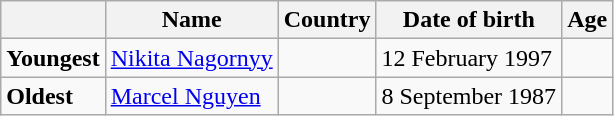<table class="wikitable">
<tr>
<th></th>
<th><strong>Name</strong></th>
<th><strong>Country</strong></th>
<th><strong>Date of birth</strong></th>
<th><strong>Age</strong></th>
</tr>
<tr>
<td><strong>Youngest</strong></td>
<td><a href='#'>Nikita Nagornyy</a></td>
<td></td>
<td>12 February 1997</td>
<td></td>
</tr>
<tr>
<td><strong>Oldest</strong></td>
<td><a href='#'>Marcel Nguyen</a></td>
<td></td>
<td>8 September 1987</td>
<td></td>
</tr>
</table>
